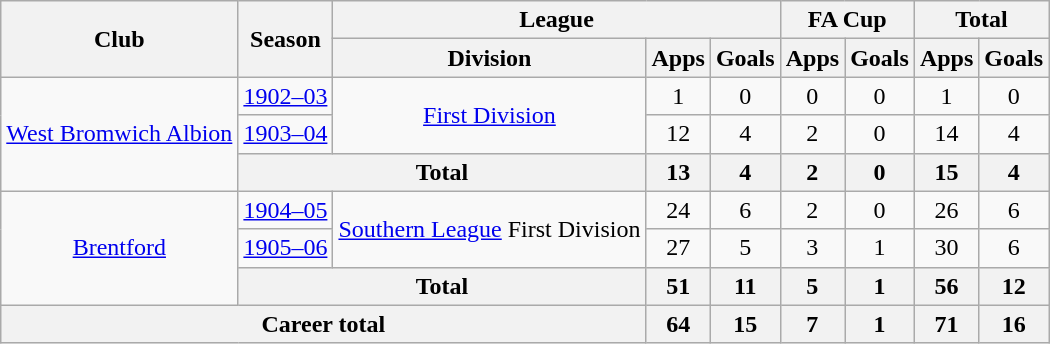<table class="wikitable" style="text-align: center;">
<tr>
<th rowspan="2">Club</th>
<th rowspan="2">Season</th>
<th colspan="3">League</th>
<th colspan="2">FA Cup</th>
<th colspan="2">Total</th>
</tr>
<tr>
<th>Division</th>
<th>Apps</th>
<th>Goals</th>
<th>Apps</th>
<th>Goals</th>
<th>Apps</th>
<th>Goals</th>
</tr>
<tr>
<td rowspan="3"><a href='#'>West Bromwich Albion</a></td>
<td><a href='#'>1902–03</a></td>
<td rowspan="2"><a href='#'>First Division</a></td>
<td>1</td>
<td>0</td>
<td>0</td>
<td>0</td>
<td>1</td>
<td>0</td>
</tr>
<tr>
<td><a href='#'>1903–04</a></td>
<td>12</td>
<td>4</td>
<td>2</td>
<td>0</td>
<td>14</td>
<td>4</td>
</tr>
<tr>
<th colspan="2">Total</th>
<th>13</th>
<th>4</th>
<th>2</th>
<th>0</th>
<th>15</th>
<th>4</th>
</tr>
<tr>
<td rowspan="3"><a href='#'>Brentford</a></td>
<td><a href='#'>1904–05</a></td>
<td rowspan="2"><a href='#'>Southern League</a> First Division</td>
<td>24</td>
<td>6</td>
<td>2</td>
<td>0</td>
<td>26</td>
<td>6</td>
</tr>
<tr>
<td><a href='#'>1905–06</a></td>
<td>27</td>
<td>5</td>
<td>3</td>
<td>1</td>
<td>30</td>
<td>6</td>
</tr>
<tr>
<th colspan="2">Total</th>
<th>51</th>
<th>11</th>
<th>5</th>
<th>1</th>
<th>56</th>
<th>12</th>
</tr>
<tr>
<th colspan="3">Career total</th>
<th>64</th>
<th>15</th>
<th>7</th>
<th>1</th>
<th>71</th>
<th>16</th>
</tr>
</table>
